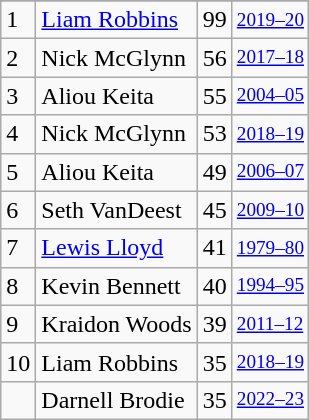<table class="wikitable">
<tr>
</tr>
<tr>
<td>1</td>
<td><a href='#'>Liam Robbins</a></td>
<td>99</td>
<td style="font-size:80%;"><a href='#'>2019–20</a></td>
</tr>
<tr>
<td>2</td>
<td>Nick McGlynn</td>
<td>56</td>
<td style="font-size:80%;"><a href='#'>2017–18</a></td>
</tr>
<tr>
<td>3</td>
<td>Aliou Keita</td>
<td>55</td>
<td style="font-size:80%;"><a href='#'>2004–05</a></td>
</tr>
<tr>
<td>4</td>
<td>Nick McGlynn</td>
<td>53</td>
<td style="font-size:80%;"><a href='#'>2018–19</a></td>
</tr>
<tr>
<td>5</td>
<td>Aliou Keita</td>
<td>49</td>
<td style="font-size:80%;"><a href='#'>2006–07</a></td>
</tr>
<tr>
<td>6</td>
<td>Seth VanDeest</td>
<td>45</td>
<td style="font-size:80%;"><a href='#'>2009–10</a></td>
</tr>
<tr>
<td>7</td>
<td><a href='#'>Lewis Lloyd</a></td>
<td>41</td>
<td style="font-size:80%;"><a href='#'>1979–80</a></td>
</tr>
<tr>
<td>8</td>
<td>Kevin Bennett</td>
<td>40</td>
<td style="font-size:80%;"><a href='#'>1994–95</a></td>
</tr>
<tr>
<td>9</td>
<td>Kraidon Woods</td>
<td>39</td>
<td style="font-size:80%;"><a href='#'>2011–12</a></td>
</tr>
<tr>
<td>10</td>
<td>Liam Robbins</td>
<td>35</td>
<td style="font-size:80%;"><a href='#'>2018–19</a></td>
</tr>
<tr>
<td></td>
<td>Darnell Brodie</td>
<td>35</td>
<td style="font-size:80%;"><a href='#'>2022–23</a></td>
</tr>
</table>
